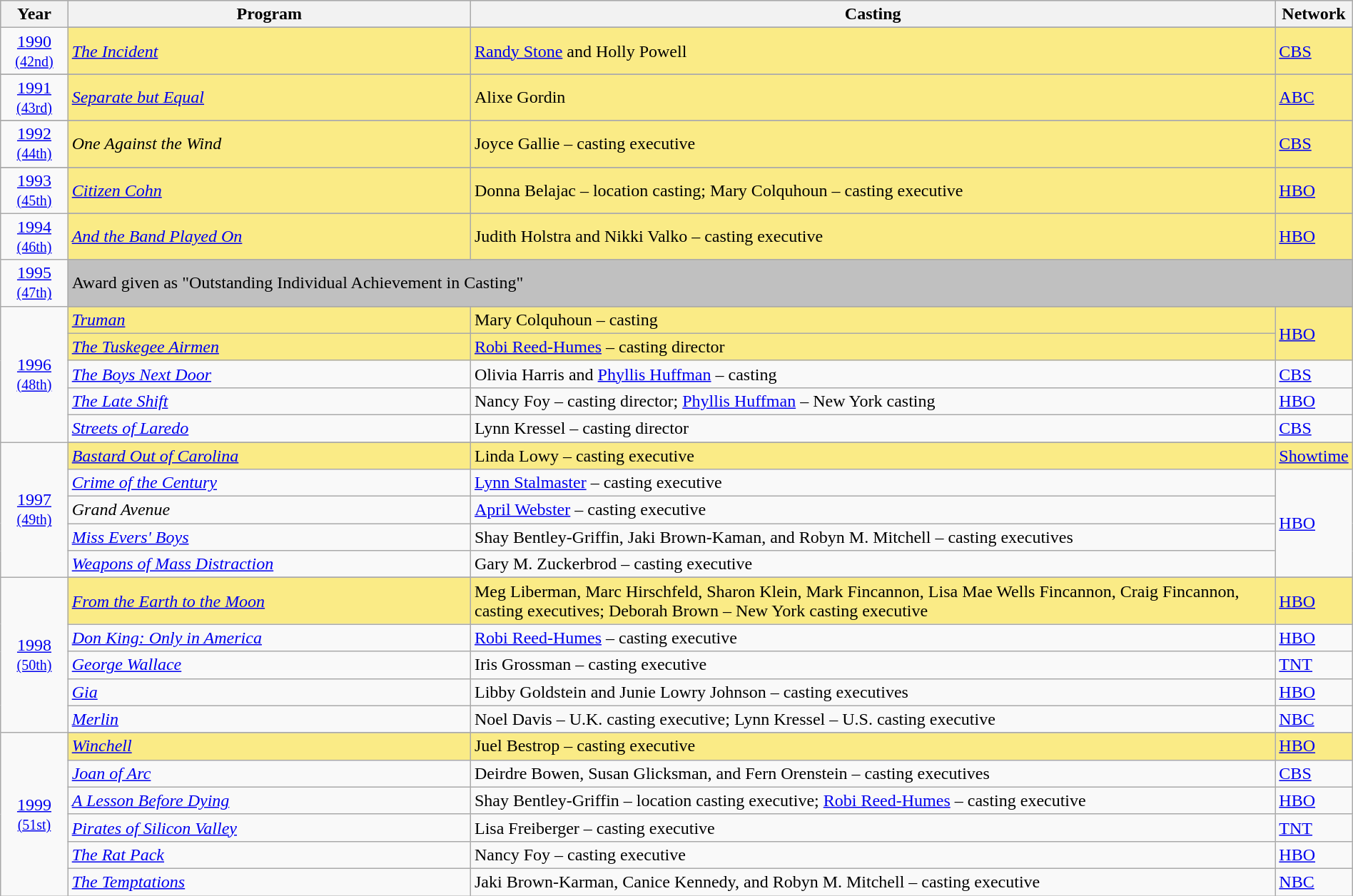<table class="wikitable" style="width:100%">
<tr bgcolor="#bebebe">
<th width="5%">Year</th>
<th width="30%">Program</th>
<th width="60%">Casting</th>
<th width="5%">Network</th>
</tr>
<tr>
<td rowspan=2 style="text-align:center"><a href='#'>1990</a><br><small><a href='#'>(42nd)</a></small></td>
</tr>
<tr style="background:#FAEB86">
<td><em><a href='#'>The Incident</a></em></td>
<td><a href='#'>Randy Stone</a> and Holly Powell</td>
<td><a href='#'>CBS</a></td>
</tr>
<tr style="background:#FAEB86">
</tr>
<tr>
<td rowspan=2 style="text-align:center"><a href='#'>1991</a><br><small><a href='#'>(43rd)</a></small></td>
</tr>
<tr style="background:#FAEB86">
<td><em><a href='#'>Separate but Equal</a></em></td>
<td>Alixe Gordin</td>
<td><a href='#'>ABC</a></td>
</tr>
<tr style="background:#FAEB86">
</tr>
<tr>
<td rowspan=2 style="text-align:center"><a href='#'>1992</a><br><small><a href='#'>(44th)</a></small></td>
</tr>
<tr style="background:#FAEB86">
<td><em>One Against the Wind</em></td>
<td>Joyce Gallie – casting executive</td>
<td><a href='#'>CBS</a></td>
</tr>
<tr style="background:#FAEB86">
</tr>
<tr>
<td rowspan=2 style="text-align:center"><a href='#'>1993</a><br><small><a href='#'>(45th)</a></small></td>
</tr>
<tr style="background:#FAEB86">
<td><em><a href='#'>Citizen Cohn</a></em></td>
<td>Donna Belajac – location casting; Mary Colquhoun – casting executive</td>
<td><a href='#'>HBO</a></td>
</tr>
<tr>
<td rowspan=2 style="text-align:center"><a href='#'>1994</a><br><small><a href='#'>(46th)</a></small></td>
</tr>
<tr style="background:#FAEB86">
<td><em><a href='#'>And the Band Played On</a></em></td>
<td>Judith Holstra and Nikki Valko – casting executive</td>
<td><a href='#'>HBO</a></td>
</tr>
<tr>
<td rowspan=2 style="text-align:center"><a href='#'>1995</a><br><small><a href='#'>(47th)</a></small></td>
</tr>
<tr bgcolor="silver" rowspan="2">
<td colspan="3">Award given as "Outstanding Individual Achievement in Casting"</td>
</tr>
<tr>
<td rowspan=6 style="text-align:center"><a href='#'>1996</a><br><small><a href='#'>(48th)</a></small></td>
</tr>
<tr style="background:#FAEB86">
<td><em><a href='#'>Truman</a></em></td>
<td>Mary Colquhoun – casting</td>
<td rowspan=2><a href='#'>HBO</a></td>
</tr>
<tr style="background:#FAEB86">
<td><em><a href='#'>The Tuskegee Airmen</a></em></td>
<td><a href='#'>Robi Reed-Humes</a> – casting director</td>
</tr>
<tr>
<td><em><a href='#'>The Boys Next Door</a></em></td>
<td>Olivia Harris and <a href='#'>Phyllis Huffman</a> – casting</td>
<td><a href='#'>CBS</a></td>
</tr>
<tr>
<td><em><a href='#'>The Late Shift</a></em></td>
<td>Nancy Foy – casting director; <a href='#'>Phyllis Huffman</a> – New York casting</td>
<td><a href='#'>HBO</a></td>
</tr>
<tr>
<td><em><a href='#'>Streets of Laredo</a></em></td>
<td>Lynn Kressel – casting director</td>
<td><a href='#'>CBS</a></td>
</tr>
<tr>
<td rowspan=6 style="text-align:center"><a href='#'>1997</a><br><small><a href='#'>(49th)</a></small></td>
</tr>
<tr style="background:#FAEB86">
<td><em><a href='#'>Bastard Out of Carolina</a></em></td>
<td>Linda Lowy – casting executive</td>
<td><a href='#'>Showtime</a></td>
</tr>
<tr>
<td><em><a href='#'>Crime of the Century</a></em></td>
<td><a href='#'>Lynn Stalmaster</a> – casting executive</td>
<td rowspan=4><a href='#'>HBO</a></td>
</tr>
<tr>
<td><em>Grand Avenue</em></td>
<td><a href='#'>April Webster</a> – casting executive</td>
</tr>
<tr>
<td><em><a href='#'>Miss Evers' Boys</a></em></td>
<td>Shay Bentley-Griffin, Jaki Brown-Kaman, and Robyn M. Mitchell – casting executives</td>
</tr>
<tr>
<td><em><a href='#'>Weapons of Mass Distraction</a></em></td>
<td>Gary M. Zuckerbrod – casting executive</td>
</tr>
<tr>
<td rowspan=6 style="text-align:center"><a href='#'>1998</a><br><small><a href='#'>(50th)</a></small></td>
</tr>
<tr style="background:#FAEB86">
<td><em><a href='#'>From the Earth to the Moon</a></em></td>
<td>Meg Liberman, Marc Hirschfeld, Sharon Klein, Mark Fincannon, Lisa Mae Wells Fincannon, Craig Fincannon, casting executives; Deborah Brown – New York casting executive</td>
<td><a href='#'>HBO</a></td>
</tr>
<tr>
<td><em><a href='#'>Don King: Only in America</a></em></td>
<td><a href='#'>Robi Reed-Humes</a> – casting executive</td>
<td><a href='#'>HBO</a></td>
</tr>
<tr>
<td><em><a href='#'>George Wallace</a></em></td>
<td>Iris Grossman – casting executive</td>
<td><a href='#'>TNT</a></td>
</tr>
<tr>
<td><em><a href='#'>Gia</a></em></td>
<td>Libby Goldstein and Junie Lowry Johnson – casting executives</td>
<td><a href='#'>HBO</a></td>
</tr>
<tr>
<td><em><a href='#'>Merlin</a></em></td>
<td>Noel Davis – U.K. casting executive; Lynn Kressel – U.S. casting executive</td>
<td><a href='#'>NBC</a></td>
</tr>
<tr>
<td rowspan=7 style="text-align:center"><a href='#'>1999</a><br><small><a href='#'>(51st)</a></small></td>
</tr>
<tr style="background:#FAEB86">
<td><em><a href='#'>Winchell</a></em></td>
<td>Juel Bestrop – casting executive</td>
<td><a href='#'>HBO</a></td>
</tr>
<tr>
<td><em><a href='#'>Joan of Arc</a></em></td>
<td>Deirdre Bowen, Susan Glicksman, and Fern Orenstein – casting executives</td>
<td><a href='#'>CBS</a></td>
</tr>
<tr>
<td><em><a href='#'>A Lesson Before Dying</a></em></td>
<td>Shay Bentley-Griffin – location casting executive; <a href='#'>Robi Reed-Humes</a> – casting executive</td>
<td><a href='#'>HBO</a></td>
</tr>
<tr>
<td><em><a href='#'>Pirates of Silicon Valley</a></em></td>
<td>Lisa Freiberger – casting executive</td>
<td><a href='#'>TNT</a></td>
</tr>
<tr>
<td><em><a href='#'>The Rat Pack</a></em></td>
<td>Nancy Foy – casting executive</td>
<td><a href='#'>HBO</a></td>
</tr>
<tr>
<td><em><a href='#'>The Temptations</a></em></td>
<td>Jaki Brown-Karman, Canice Kennedy, and Robyn M. Mitchell – casting executive</td>
<td><a href='#'>NBC</a></td>
</tr>
</table>
